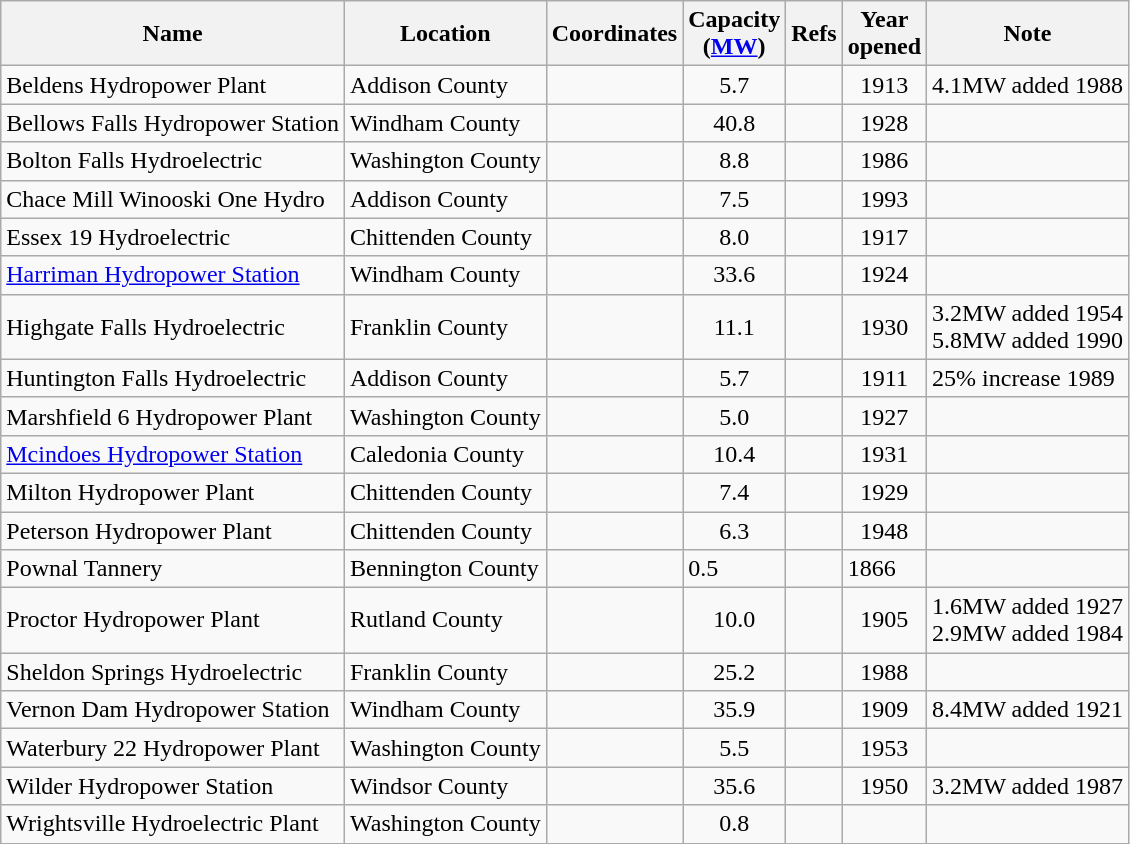<table class="wikitable sortable">
<tr>
<th>Name</th>
<th>Location</th>
<th>Coordinates</th>
<th>Capacity<br>(<a href='#'>MW</a>)</th>
<th>Refs</th>
<th>Year<br>opened</th>
<th>Note</th>
</tr>
<tr>
<td>Beldens Hydropower Plant</td>
<td>Addison County</td>
<td></td>
<td align="center">5.7</td>
<td></td>
<td align="center">1913</td>
<td>4.1MW added 1988</td>
</tr>
<tr>
<td>Bellows Falls Hydropower Station</td>
<td>Windham County</td>
<td></td>
<td align="center">40.8</td>
<td></td>
<td align="center">1928</td>
<td></td>
</tr>
<tr>
<td>Bolton Falls Hydroelectric</td>
<td>Washington County</td>
<td></td>
<td align="center">8.8</td>
<td></td>
<td align="center">1986</td>
<td></td>
</tr>
<tr>
<td>Chace Mill Winooski One Hydro</td>
<td>Addison County</td>
<td></td>
<td align="center">7.5</td>
<td></td>
<td align="center">1993</td>
<td></td>
</tr>
<tr>
<td>Essex 19 Hydroelectric</td>
<td>Chittenden County</td>
<td></td>
<td align="center">8.0</td>
<td></td>
<td align="center">1917</td>
<td></td>
</tr>
<tr>
<td><a href='#'>Harriman Hydropower Station</a></td>
<td>Windham County</td>
<td></td>
<td align="center">33.6</td>
<td></td>
<td align="center">1924</td>
<td></td>
</tr>
<tr>
<td>Highgate Falls Hydroelectric</td>
<td>Franklin County</td>
<td></td>
<td align="center">11.1</td>
<td></td>
<td align="center">1930</td>
<td>3.2MW added 1954<br>5.8MW added 1990</td>
</tr>
<tr>
<td>Huntington Falls Hydroelectric</td>
<td>Addison County</td>
<td></td>
<td align="center">5.7</td>
<td></td>
<td align="center">1911</td>
<td>25% increase 1989</td>
</tr>
<tr>
<td>Marshfield 6 Hydropower Plant</td>
<td>Washington County</td>
<td></td>
<td align="center">5.0</td>
<td></td>
<td align="center">1927</td>
<td></td>
</tr>
<tr>
<td><a href='#'>Mcindoes Hydropower Station</a></td>
<td>Caledonia County</td>
<td></td>
<td align="center">10.4</td>
<td></td>
<td align="center">1931</td>
<td></td>
</tr>
<tr>
<td>Milton Hydropower Plant</td>
<td>Chittenden County</td>
<td></td>
<td align="center">7.4</td>
<td></td>
<td align="center">1929</td>
<td></td>
</tr>
<tr>
<td>Peterson Hydropower Plant</td>
<td>Chittenden County</td>
<td></td>
<td align="center">6.3</td>
<td></td>
<td align="center">1948</td>
<td></td>
</tr>
<tr>
<td>Pownal Tannery</td>
<td>Bennington County</td>
<td></td>
<td>0.5</td>
<td></td>
<td>1866</td>
<td></td>
</tr>
<tr>
<td>Proctor Hydropower Plant</td>
<td>Rutland County</td>
<td></td>
<td align="center">10.0</td>
<td></td>
<td align="center">1905</td>
<td>1.6MW added 1927<br>2.9MW added 1984</td>
</tr>
<tr>
<td>Sheldon Springs Hydroelectric</td>
<td>Franklin County</td>
<td></td>
<td align="center">25.2</td>
<td></td>
<td align="center">1988</td>
<td></td>
</tr>
<tr>
<td>Vernon Dam Hydropower Station</td>
<td>Windham County</td>
<td></td>
<td align="center">35.9</td>
<td></td>
<td align="center">1909</td>
<td>8.4MW added 1921</td>
</tr>
<tr>
<td>Waterbury 22 Hydropower Plant</td>
<td>Washington County</td>
<td></td>
<td align="center">5.5</td>
<td></td>
<td align="center">1953</td>
<td></td>
</tr>
<tr>
<td>Wilder Hydropower Station</td>
<td>Windsor County</td>
<td></td>
<td align="center">35.6</td>
<td></td>
<td align="center">1950</td>
<td>3.2MW added 1987</td>
</tr>
<tr>
<td>Wrightsville Hydroelectric Plant</td>
<td>Washington County</td>
<td></td>
<td align="center">0.8</td>
<td></td>
<td></td>
<td></td>
</tr>
</table>
